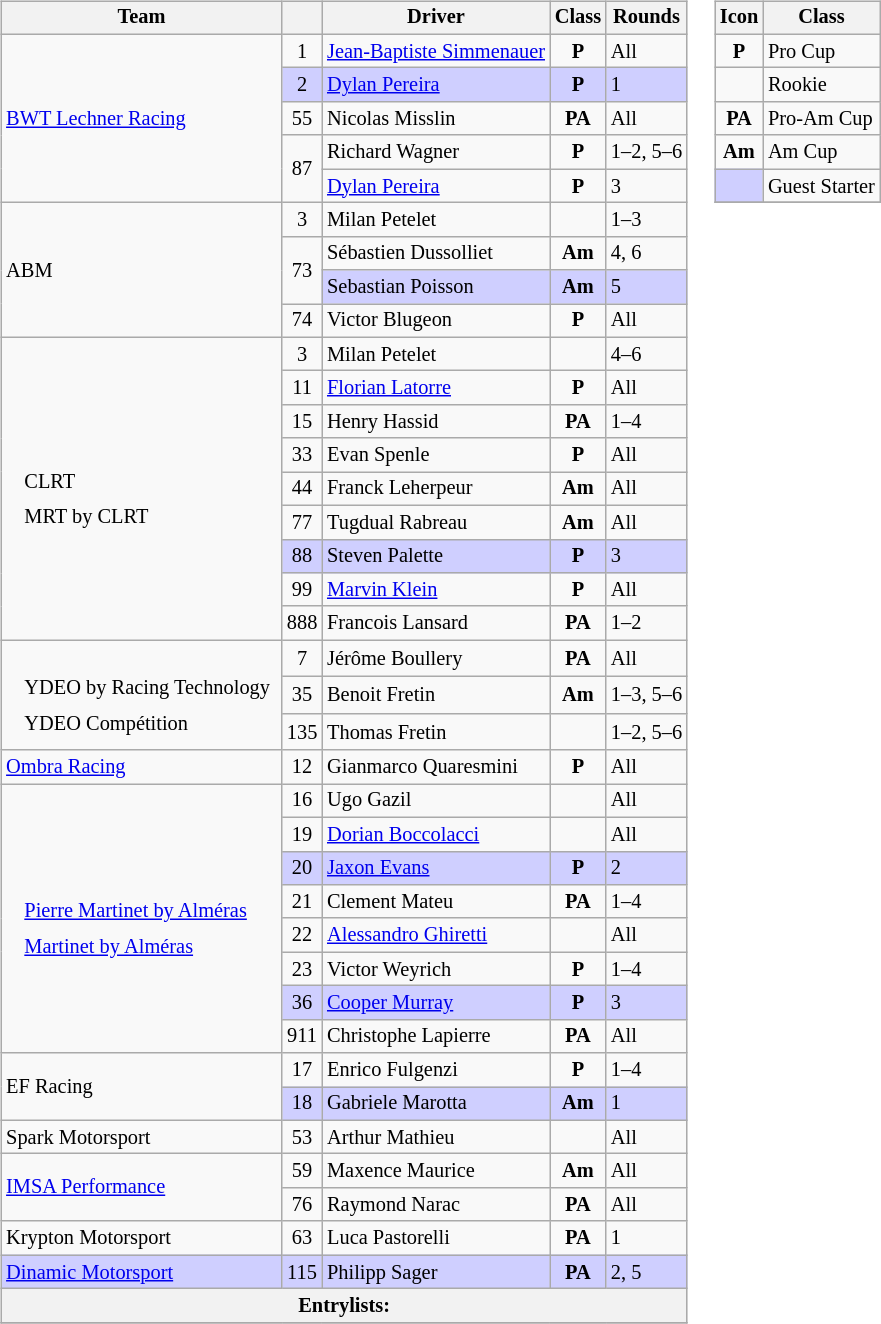<table>
<tr>
<td><br><table class="wikitable" style="font-size: 85%;">
<tr>
<th>Team</th>
<th></th>
<th>Driver</th>
<th>Class</th>
<th>Rounds</th>
</tr>
<tr>
<td rowspan=5> <a href='#'>BWT Lechner Racing</a></td>
<td align=center>1</td>
<td> <a href='#'>Jean-Baptiste Simmenauer</a></td>
<td align=center><strong><span>P</span></strong></td>
<td>All</td>
</tr>
<tr>
<td style="background-color:#CFCFFF" align=center>2</td>
<td style="background-color:#CFCFFF"> <a href='#'>Dylan Pereira</a></td>
<td style="background-color:#CFCFFF" align=center><strong><span>P</span></strong></td>
<td style="background-color:#CFCFFF">1</td>
</tr>
<tr>
<td align=center>55</td>
<td> Nicolas Misslin</td>
<td align=center><strong><span>PA</span></strong></td>
<td>All</td>
</tr>
<tr>
<td rowspan=2 align=center>87</td>
<td> Richard Wagner</td>
<td align=center><strong><span>P</span></strong></td>
<td>1–2, 5–6</td>
</tr>
<tr>
<td> <a href='#'>Dylan Pereira</a></td>
<td align=center><strong><span>P</span></strong></td>
<td>3</td>
</tr>
<tr>
<td rowspan=4> ABM</td>
<td align=center>3</td>
<td> Milan Petelet</td>
<td align=center></td>
<td>1–3</td>
</tr>
<tr>
<td rowspan=2 align=center>73</td>
<td> Sébastien Dussolliet</td>
<td align=center><strong><span>Am</span></strong></td>
<td>4, 6</td>
</tr>
<tr>
<td style="background-color:#CFCFFF"> Sebastian Poisson</td>
<td style="background-color:#CFCFFF" align=center><strong><span>Am</span></strong></td>
<td style="background-color:#CFCFFF">5</td>
</tr>
<tr>
<td align=center>74</td>
<td> Victor Blugeon</td>
<td align=center><strong><span>P</span></strong></td>
<td>All</td>
</tr>
<tr>
<td rowspan=9><br><table style="float: left; border-top:transparent; border-right:transparent; border-bottom:transparent; border-left:transparent;">
<tr>
<td style=" border-top:transparent; border-right:transparent; border-bottom:transparent; border-left:transparent;" rowspan="16"></td>
<td style=" border-top:transparent; border-right:transparent; border-bottom:transparent; border-left:transparent;">CLRT</td>
</tr>
<tr>
<td style=" border-top:transparent; border-right:transparent; border-bottom:transparent; border-left:transparent;">MRT by CLRT</td>
</tr>
<tr>
</tr>
</table>
</td>
<td align=center>3</td>
<td> Milan Petelet</td>
<td align=center></td>
<td>4–6</td>
</tr>
<tr>
<td align=center>11</td>
<td> <a href='#'>Florian Latorre</a></td>
<td align=center><strong><span>P</span></strong></td>
<td>All</td>
</tr>
<tr>
<td align=center>15</td>
<td> Henry Hassid</td>
<td align=center><strong><span>PA</span></strong></td>
<td>1–4</td>
</tr>
<tr>
<td align=center>33</td>
<td> Evan Spenle</td>
<td align=center><strong><span>P</span></strong></td>
<td>All</td>
</tr>
<tr>
<td align=center>44</td>
<td> Franck Leherpeur</td>
<td align=center><strong><span>Am</span></strong></td>
<td>All</td>
</tr>
<tr>
<td align=center>77</td>
<td> Tugdual Rabreau</td>
<td align=center><strong><span>Am</span></strong></td>
<td>All</td>
</tr>
<tr>
<td style="background-color:#CFCFFF" align=center>88</td>
<td style="background-color:#CFCFFF"> Steven Palette</td>
<td style="background-color:#CFCFFF" align=center><strong><span>P</span></strong></td>
<td style="background-color:#CFCFFF">3</td>
</tr>
<tr>
<td align=center>99</td>
<td> <a href='#'>Marvin Klein</a></td>
<td align=center><strong><span>P</span></strong></td>
<td>All</td>
</tr>
<tr>
<td align=center>888</td>
<td> Francois Lansard</td>
<td align=center><strong><span>PA</span></strong></td>
<td>1–2</td>
</tr>
<tr>
<td rowspan=3><br><table style="float: left; border-top:transparent; border-right:transparent; border-bottom:transparent; border-left:transparent;">
<tr>
<td style=" border-top:transparent; border-right:transparent; border-bottom:transparent; border-left:transparent;" rowspan="16"></td>
<td style=" border-top:transparent; border-right:transparent; border-bottom:transparent; border-left:transparent;">YDEO by Racing Technology</td>
</tr>
<tr>
<td style=" border-top:transparent; border-right:transparent; border-bottom:transparent; border-left:transparent;">YDEO Compétition</td>
</tr>
<tr>
</tr>
</table>
</td>
<td align=center>7</td>
<td> Jérôme Boullery</td>
<td align=center><strong><span>PA</span></strong></td>
<td>All</td>
</tr>
<tr>
<td align=center>35</td>
<td> Benoit Fretin</td>
<td align=center><strong><span>Am</span></strong></td>
<td>1–3, 5–6</td>
</tr>
<tr>
<td align=center>135</td>
<td> Thomas Fretin</td>
<td align=center></td>
<td>1–2, 5–6</td>
</tr>
<tr>
<td> <a href='#'>Ombra Racing</a></td>
<td align=center>12</td>
<td> Gianmarco Quaresmini</td>
<td align=center><strong><span>P</span></strong></td>
<td>All</td>
</tr>
<tr>
<td rowspan=8><br><table style="float: left; border-top:transparent; border-right:transparent; border-bottom:transparent; border-left:transparent;">
<tr>
<td style=" border-top:transparent; border-right:transparent; border-bottom:transparent; border-left:transparent;" rowspan="16"></td>
<td style=" border-top:transparent; border-right:transparent; border-bottom:transparent; border-left:transparent;"><a href='#'>Pierre Martinet by Alméras</a></td>
</tr>
<tr>
<td style=" border-top:transparent; border-right:transparent; border-bottom:transparent; border-left:transparent;"><a href='#'>Martinet by Alméras</a></td>
</tr>
<tr>
</tr>
</table>
</td>
<td align=center>16</td>
<td> Ugo Gazil</td>
<td align=center></td>
<td>All</td>
</tr>
<tr>
<td align=center>19</td>
<td> <a href='#'>Dorian Boccolacci</a></td>
<td align=center></td>
<td>All</td>
</tr>
<tr>
<td style="background-color:#CFCFFF" align=center>20</td>
<td style="background-color:#CFCFFF"> <a href='#'>Jaxon Evans</a></td>
<td style="background-color:#CFCFFF" align=center><strong><span>P</span></strong></td>
<td style="background-color:#CFCFFF">2</td>
</tr>
<tr>
<td align=center>21</td>
<td> Clement Mateu</td>
<td align=center><strong><span>PA</span></strong></td>
<td>1–4</td>
</tr>
<tr>
<td align=center>22</td>
<td> <a href='#'>Alessandro Ghiretti</a></td>
<td align=center></td>
<td>All</td>
</tr>
<tr>
<td align=center>23</td>
<td> Victor Weyrich</td>
<td align=center><strong><span>P</span></strong></td>
<td>1–4</td>
</tr>
<tr>
<td style="background-color:#CFCFFF" align=center>36</td>
<td style="background-color:#CFCFFF"> <a href='#'>Cooper Murray</a></td>
<td style="background-color:#CFCFFF" align=center><strong><span>P</span></strong></td>
<td style="background-color:#CFCFFF">3</td>
</tr>
<tr>
<td align=center>911</td>
<td> Christophe Lapierre</td>
<td align=center><strong><span>PA</span></strong></td>
<td>All</td>
</tr>
<tr>
<td rowspan=2> EF Racing</td>
<td align=center>17</td>
<td> Enrico Fulgenzi</td>
<td align=center><strong><span>P</span></strong></td>
<td>1–4</td>
</tr>
<tr>
<td style="background-color:#CFCFFF" align=center>18</td>
<td style="background-color:#CFCFFF"> Gabriele Marotta</td>
<td style="background-color:#CFCFFF" align=center><strong><span>Am</span></strong></td>
<td style="background-color:#CFCFFF">1</td>
</tr>
<tr>
<td> Spark Motorsport</td>
<td align=center>53</td>
<td> Arthur Mathieu</td>
<td align=center></td>
<td>All</td>
</tr>
<tr>
<td rowspan=2> <a href='#'>IMSA Performance</a></td>
<td align=center>59</td>
<td> Maxence Maurice</td>
<td align=center><strong><span>Am</span></strong></td>
<td>All</td>
</tr>
<tr>
<td align=center>76</td>
<td> Raymond Narac</td>
<td align=center><strong><span>PA</span></strong></td>
<td>All</td>
</tr>
<tr>
<td> Krypton Motorsport</td>
<td align=center>63</td>
<td> Luca Pastorelli</td>
<td align=center><strong><span>PA</span></strong></td>
<td>1</td>
</tr>
<tr>
<td style="background-color:#CFCFFF"> <a href='#'>Dinamic Motorsport</a></td>
<td style="background-color:#CFCFFF" align=center>115</td>
<td style="background-color:#CFCFFF"> Philipp Sager</td>
<td style="background-color:#CFCFFF" align=center><strong><span>PA</span></strong></td>
<td style="background-color:#CFCFFF">2, 5</td>
</tr>
<tr>
<th colspan=5>Entrylists:</th>
</tr>
<tr>
</tr>
</table>
</td>
<td valign="top"><br><table class="wikitable" style="font-size: 85%;">
<tr>
<th>Icon</th>
<th>Class</th>
</tr>
<tr>
<td align=center><strong><span>P</span></strong></td>
<td>Pro Cup</td>
</tr>
<tr>
<td align=center></td>
<td>Rookie</td>
</tr>
<tr>
<td align=center><strong><span>PA</span></strong></td>
<td>Pro-Am Cup</td>
</tr>
<tr>
<td align=center><strong><span>Am</span></strong></td>
<td>Am Cup</td>
</tr>
<tr>
<td align=center style="background-color:#CFCFFF"></td>
<td>Guest Starter</td>
</tr>
<tr>
</tr>
</table>
</td>
</tr>
</table>
